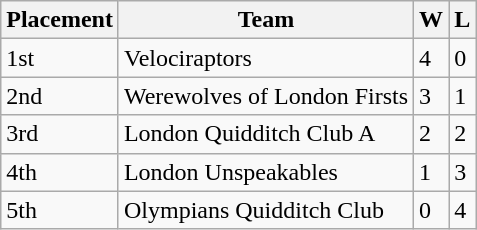<table class="wikitable">
<tr>
<th>Placement</th>
<th>Team</th>
<th>W</th>
<th>L</th>
</tr>
<tr>
<td>1st</td>
<td>Velociraptors</td>
<td>4</td>
<td>0</td>
</tr>
<tr>
<td>2nd</td>
<td>Werewolves of London Firsts</td>
<td>3</td>
<td>1</td>
</tr>
<tr>
<td>3rd</td>
<td>London Quidditch Club A</td>
<td>2</td>
<td>2</td>
</tr>
<tr>
<td>4th</td>
<td>London Unspeakables</td>
<td>1</td>
<td>3</td>
</tr>
<tr>
<td>5th</td>
<td>Olympians Quidditch Club</td>
<td>0</td>
<td>4</td>
</tr>
</table>
